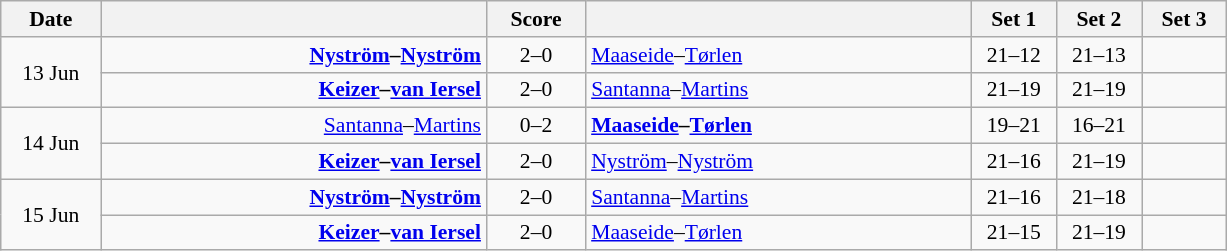<table class="wikitable" style="text-align: center; font-size:90% ">
<tr>
<th width="60">Date</th>
<th align="right" width="250"></th>
<th width="60">Score</th>
<th align="left" width="250"></th>
<th width="50">Set 1</th>
<th width="50">Set 2</th>
<th width="50">Set 3</th>
</tr>
<tr>
<td rowspan=2>13 Jun</td>
<td align=right><strong><a href='#'>Nyström</a>–<a href='#'>Nyström</a> </strong></td>
<td align=center>2–0</td>
<td align=left> <a href='#'>Maaseide</a>–<a href='#'>Tørlen</a></td>
<td>21–12</td>
<td>21–13</td>
<td></td>
</tr>
<tr>
<td align=right><strong><a href='#'>Keizer</a>–<a href='#'>van Iersel</a> </strong></td>
<td align=center>2–0</td>
<td align=left> <a href='#'>Santanna</a>–<a href='#'>Martins</a></td>
<td>21–19</td>
<td>21–19</td>
<td></td>
</tr>
<tr>
<td rowspan=2>14 Jun</td>
<td align=right><a href='#'>Santanna</a>–<a href='#'>Martins</a> </td>
<td align=center>0–2</td>
<td align=left> <strong><a href='#'>Maaseide</a>–<a href='#'>Tørlen</a></strong></td>
<td>19–21</td>
<td>16–21</td>
<td></td>
</tr>
<tr>
<td align=right><strong><a href='#'>Keizer</a>–<a href='#'>van Iersel</a> </strong></td>
<td align=center>2–0</td>
<td align=left> <a href='#'>Nyström</a>–<a href='#'>Nyström</a></td>
<td>21–16</td>
<td>21–19</td>
<td></td>
</tr>
<tr>
<td rowspan=2>15 Jun</td>
<td align=right><strong><a href='#'>Nyström</a>–<a href='#'>Nyström</a> </strong></td>
<td align=center>2–0</td>
<td align=left> <a href='#'>Santanna</a>–<a href='#'>Martins</a></td>
<td>21–16</td>
<td>21–18</td>
<td></td>
</tr>
<tr>
<td align=right><strong><a href='#'>Keizer</a>–<a href='#'>van Iersel</a> </strong></td>
<td align=center>2–0</td>
<td align=left> <a href='#'>Maaseide</a>–<a href='#'>Tørlen</a></td>
<td>21–15</td>
<td>21–19</td>
<td></td>
</tr>
</table>
